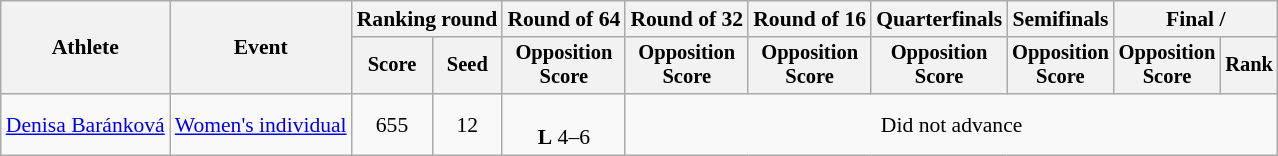<table class="wikitable" style="font-size:90%">
<tr>
<th rowspan=2>Athlete</th>
<th rowspan=2>Event</th>
<th colspan="2">Ranking round</th>
<th>Round of 64</th>
<th>Round of 32</th>
<th>Round of 16</th>
<th>Quarterfinals</th>
<th>Semifinals</th>
<th colspan="2">Final / </th>
</tr>
<tr style="font-size:95%">
<th>Score</th>
<th>Seed</th>
<th>Opposition<br>Score</th>
<th>Opposition<br>Score</th>
<th>Opposition<br>Score</th>
<th>Opposition<br>Score</th>
<th>Opposition<br>Score</th>
<th>Opposition<br>Score</th>
<th>Rank</th>
</tr>
<tr align=center>
<td align=left><a href='#'>Denisa Baránková</a></td>
<td align=left><a href='#'>Women's individual</a></td>
<td>655</td>
<td>12</td>
<td><br><strong>L</strong> 4–6</td>
<td colspan=6>Did not advance</td>
</tr>
</table>
